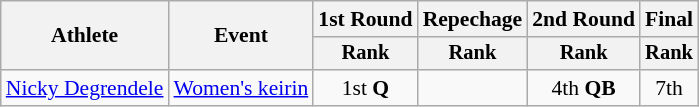<table class="wikitable" style="font-size:90%">
<tr>
<th rowspan=2>Athlete</th>
<th rowspan=2>Event</th>
<th>1st Round</th>
<th>Repechage</th>
<th>2nd Round</th>
<th>Final</th>
</tr>
<tr style="font-size:95%">
<th>Rank</th>
<th>Rank</th>
<th>Rank</th>
<th>Rank</th>
</tr>
<tr align=center>
<td align=left><a href='#'>Nicky Degrendele</a></td>
<td align=left><a href='#'>Women's keirin</a></td>
<td>1st <strong>Q</strong></td>
<td></td>
<td>4th <strong>QB</strong></td>
<td>7th</td>
</tr>
</table>
